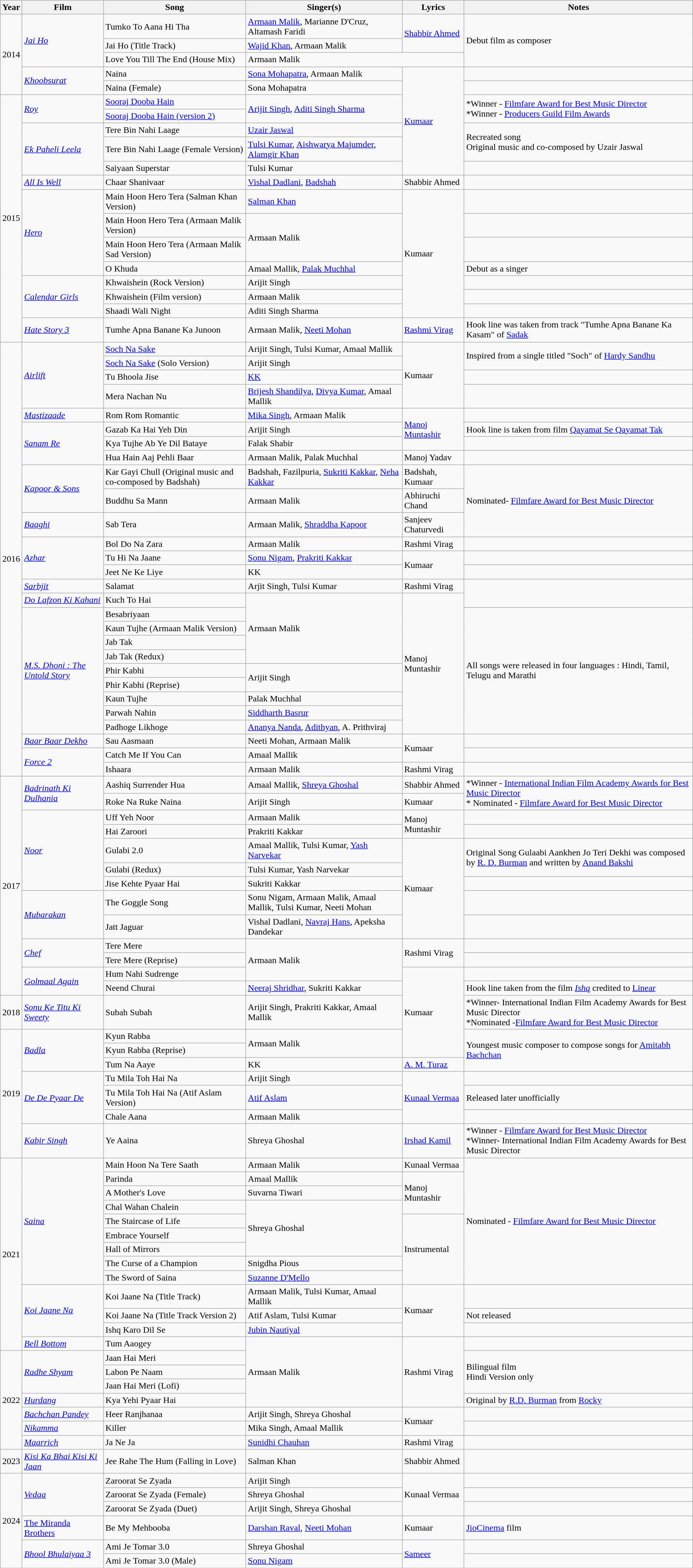<table class="wikitable sortable">
<tr>
<th>Year</th>
<th>Film</th>
<th>Song</th>
<th>Singer(s)</th>
<th>Lyrics</th>
<th>Notes</th>
</tr>
<tr>
<td rowspan="5">2014</td>
<td rowspan=3><em><a href='#'>Jai Ho</a></em></td>
<td>Tumko To Aana Hi Tha</td>
<td><a href='#'>Armaan Malik</a>, Marianne D'Cruz, Altamash Faridi</td>
<td rowspan=2><a href='#'>Shabbir Ahmed</a></td>
<td rowspan=3>Debut film as composer</td>
</tr>
<tr>
<td>Jai Ho (Title Track)</td>
<td><a href='#'>Wajid Khan</a>, Armaan Malik</td>
</tr>
<tr>
<td>Love You Till The End (House Mix)</td>
<td colspan=2>Armaan Malik</td>
</tr>
<tr>
<td rowspan=2><em><a href='#'>Khoobsurat</a></em></td>
<td>Naina</td>
<td><a href='#'>Sona Mohapatra</a>, Armaan Malik</td>
<td rowspan=7><a href='#'>Kumaar</a></td>
<td></td>
</tr>
<tr>
<td>Naina (Female)</td>
<td>Sona Mohapatra</td>
<td></td>
</tr>
<tr>
<td rowspan="14">2015</td>
<td rowspan=2><em><a href='#'>Roy</a></em></td>
<td><a href='#'>Sooraj Dooba Hain</a></td>
<td rowspan=2><a href='#'>Arijit Singh</a>, <a href='#'>Aditi Singh Sharma</a></td>
<td rowspan=2>*Winner - <a href='#'>Filmfare Award for Best Music Director</a><br>*Winner - <a href='#'>Producers Guild Film Awards</a></td>
</tr>
<tr>
<td><a href='#'>Sooraj Dooba Hain (version 2)</a></td>
</tr>
<tr>
<td rowspan=3><em><a href='#'>Ek Paheli Leela</a></em></td>
<td>Tere Bin Nahi Laage</td>
<td><a href='#'>Uzair Jaswal</a></td>
<td rowspan=2>Recreated song<br>Original music and co-composed by Uzair Jaswal</td>
</tr>
<tr>
<td>Tere Bin Nahi Laage (Female Version)</td>
<td><a href='#'>Tulsi Kumar</a>, <a href='#'>Aishwarya Majumder</a>, <a href='#'>Alamgir Khan</a></td>
</tr>
<tr>
<td>Saiyaan Superstar</td>
<td>Tulsi Kumar</td>
<td></td>
</tr>
<tr>
<td><em><a href='#'>All Is Well</a></em></td>
<td>Chaar Shanivaar</td>
<td><a href='#'>Vishal Dadlani</a>, <a href='#'>Badshah</a></td>
<td>Shabbir Ahmed</td>
<td></td>
</tr>
<tr>
<td rowspan=4><em><a href='#'>Hero</a></em></td>
<td>Main Hoon Hero Tera (Salman Khan Version)</td>
<td><a href='#'>Salman Khan</a></td>
<td rowspan=7>Kumaar</td>
<td></td>
</tr>
<tr>
<td>Main Hoon Hero Tera (Armaan Malik Version)</td>
<td rowspan=2>Armaan Malik</td>
<td></td>
</tr>
<tr>
<td>Main Hoon Hero Tera (Armaan Malik Sad Version)</td>
<td></td>
</tr>
<tr>
<td>O Khuda</td>
<td>Amaal Mallik, <a href='#'>Palak Muchhal</a></td>
<td>Debut as a singer</td>
</tr>
<tr>
<td rowspan=3><em><a href='#'>Calendar Girls</a></em></td>
<td>Khwaishein (Rock Version)</td>
<td>Arijit Singh</td>
<td></td>
</tr>
<tr>
<td>Khwaishein (Film version)</td>
<td>Armaan Malik</td>
<td></td>
</tr>
<tr>
<td>Shaadi Wali Night</td>
<td>Aditi Singh Sharma</td>
<td></td>
</tr>
<tr>
<td><em><a href='#'>Hate Story 3</a></em></td>
<td>Tumhe Apna Banane Ka Junoon</td>
<td>Armaan Malik, <a href='#'>Neeti Mohan</a></td>
<td><a href='#'>Rashmi Virag</a></td>
<td>Hook line was taken from track "Tumhe Apna Banane Ka Kasam" of <a href='#'>Sadak</a></td>
</tr>
<tr>
<td rowspan="28">2016</td>
<td rowspan=4><em><a href='#'>Airlift</a></em></td>
<td><a href='#'>Soch Na Sake</a></td>
<td>Arijit Singh, Tulsi Kumar, Amaal Mallik</td>
<td rowspan=4>Kumaar</td>
<td rowspan=2>Inspired from a single titled "Soch" of  <a href='#'>Hardy Sandhu</a></td>
</tr>
<tr>
<td><a href='#'>Soch Na Sake</a> (Solo Version)</td>
<td>Arijit Singh</td>
</tr>
<tr>
<td>Tu Bhoola Jise</td>
<td><a href='#'>KK</a></td>
<td></td>
</tr>
<tr>
<td>Mera Nachan Nu</td>
<td><a href='#'>Brijesh Shandilya</a>, <a href='#'>Divya Kumar</a>, Amaal Mallik</td>
<td></td>
</tr>
<tr>
<td><em><a href='#'>Mastizaade</a></em></td>
<td>Rom Rom Romantic</td>
<td><a href='#'>Mika Singh</a>, Armaan Malik</td>
<td rowspan=3><a href='#'>Manoj Muntashir</a></td>
<td></td>
</tr>
<tr>
<td rowspan=3><em><a href='#'>Sanam Re</a></em></td>
<td>Gazab Ka Hai Yeh Din</td>
<td>Arijit Singh</td>
<td>Hook line is taken from film <a href='#'>Qayamat Se Qayamat Tak</a></td>
</tr>
<tr>
<td>Kya Tujhe Ab Ye Dil Bataye</td>
<td>Falak Shabir</td>
<td></td>
</tr>
<tr>
<td>Hua Hain Aaj Pehli Baar</td>
<td>Armaan Malik, Palak Muchhal</td>
<td>Manoj Yadav</td>
<td></td>
</tr>
<tr>
<td rowspan=2><em><a href='#'>Kapoor & Sons</a></em></td>
<td>Kar Gayi Chull (Original music and co-composed by Badshah)</td>
<td>Badshah, Fazilpuria, <a href='#'>Sukriti Kakkar</a>, <a href='#'>Neha Kakkar</a></td>
<td>Badshah, Kumaar</td>
<td rowspan=3>Nominated- <a href='#'>Filmfare Award for Best Music Director</a></td>
</tr>
<tr>
<td>Buddhu Sa Mann</td>
<td>Armaan Malik</td>
<td>Abhiruchi Chand</td>
</tr>
<tr>
<td><em><a href='#'>Baaghi</a></em></td>
<td>Sab Tera</td>
<td>Armaan Malik, <a href='#'>Shraddha Kapoor</a></td>
<td>Sanjeev Chaturvedi</td>
</tr>
<tr>
<td rowspan=3><em><a href='#'>Azhar</a></em></td>
<td>Bol Do Na Zara</td>
<td>Armaan Malik</td>
<td>Rashmi Virag</td>
<td></td>
</tr>
<tr>
<td>Tu Hi Na Jaane</td>
<td><a href='#'>Sonu Nigam</a>, <a href='#'>Prakriti Kakkar</a></td>
<td rowspan=2>Kumaar</td>
<td></td>
</tr>
<tr>
<td>Jeet Ne Ke Liye</td>
<td>KK</td>
<td></td>
</tr>
<tr>
<td><em><a href='#'>Sarbjit</a></em></td>
<td>Salamat</td>
<td>Arjit Singh, Tulsi Kumar</td>
<td>Rashmi Virag</td>
</tr>
<tr>
<td><em><a href='#'>Do Lafzon Ki Kahani</a></em></td>
<td>Kuch To Hai</td>
<td rowspan=5>Armaan Malik</td>
<td rowspan=10>Manoj Muntashir</td>
</tr>
<tr>
<td rowspan=9><em><a href='#'>M.S. Dhoni : The Untold Story</a></em></td>
<td>Besabriyaan</td>
<td rowspan=9>All songs were released in four languages : Hindi, Tamil, Telugu and Marathi</td>
</tr>
<tr>
<td>Kaun Tujhe (Armaan Malik Version)</td>
</tr>
<tr>
<td>Jab Tak</td>
</tr>
<tr>
<td>Jab Tak (Redux)</td>
</tr>
<tr>
<td>Phir Kabhi</td>
<td rowspan=2>Arijit Singh</td>
</tr>
<tr>
<td>Phir Kabhi (Reprise)</td>
</tr>
<tr>
<td>Kaun Tujhe</td>
<td>Palak Muchhal</td>
</tr>
<tr>
<td>Parwah Nahin</td>
<td><a href='#'>Siddharth Basrur</a></td>
</tr>
<tr>
<td>Padhoge Likhoge</td>
<td><a href='#'>Ananya Nanda</a>, <a href='#'>Adithyan</a>, A. Prithviraj</td>
</tr>
<tr>
<td><em><a href='#'>Baar Baar Dekho</a></em></td>
<td>Sau Aasmaan</td>
<td>Neeti Mohan, Armaan Malik</td>
<td rowspan=2>Kumaar</td>
<td></td>
</tr>
<tr>
<td rowspan=2><em><a href='#'>Force 2</a></em></td>
<td>Catch Me If You Can</td>
<td>Amaal Mallik</td>
<td></td>
</tr>
<tr>
<td>Ishaara</td>
<td>Armaan Malik</td>
<td>Rashmi Virag</td>
<td></td>
</tr>
<tr>
<td rowspan="13">2017</td>
<td rowspan=2><em><a href='#'>Badrinath Ki Dulhania</a></em></td>
<td>Aashiq Surrender Hua</td>
<td>Amaal Mallik, <a href='#'>Shreya Ghoshal</a></td>
<td>Shabbir Ahmed</td>
<td rowspan=2>*Winner - <a href='#'>International Indian Film Academy Awards for Best Music Director</a><br>* Nominated - <a href='#'>Filmfare Award for Best Music Director</a></td>
</tr>
<tr>
<td>Roke Na Ruke Naina</td>
<td>Arijit Singh</td>
<td>Kumaar</td>
</tr>
<tr>
<td rowspan=5><em><a href='#'>Noor</a></em></td>
<td>Uff Yeh Noor</td>
<td>Armaan Malik</td>
<td rowspan=2>Manoj Muntashir</td>
<td></td>
</tr>
<tr>
<td>Hai Zaroori</td>
<td>Prakriti Kakkar</td>
<td></td>
</tr>
<tr>
<td>Gulabi 2.0</td>
<td>Amaal Mallik, Tulsi Kumar, <a href='#'>Yash Narvekar</a></td>
<td rowspan=5>Kumaar</td>
<td rowspan=2>Original Song Gulaabi Aankhen Jo Teri Dekhi was composed by <a href='#'>R. D. Burman</a> and  written by <a href='#'>Anand Bakshi</a></td>
</tr>
<tr>
<td>Gulabi (Redux)</td>
<td>Tulsi Kumar, Yash Narvekar</td>
</tr>
<tr>
<td>Jise Kehte Pyaar Hai</td>
<td>Sukriti Kakkar</td>
<td></td>
</tr>
<tr>
<td rowspan=2><em><a href='#'>Mubarakan</a></em></td>
<td>The Goggle Song</td>
<td>Sonu Nigam, Armaan Malik, Amaal Mallik, Tulsi Kumar, Neeti Mohan</td>
<td></td>
</tr>
<tr>
<td>Jatt Jaguar</td>
<td>Vishal Dadlani, <a href='#'>Navraj Hans</a>, Apeksha Dandekar</td>
<td></td>
</tr>
<tr>
<td rowspan=2><em><a href='#'>Chef</a></em></td>
<td>Tere Mere</td>
<td rowspan=3>Armaan Malik</td>
<td rowspan=2>Rashmi Virag</td>
<td></td>
</tr>
<tr>
<td>Tere Mere (Reprise)</td>
<td></td>
</tr>
<tr>
<td rowspan=2><em><a href='#'>Golmaal Again</a></em></td>
<td>Hum Nahi Sudrenge</td>
<td rowspan=5>Kumaar</td>
<td></td>
</tr>
<tr>
<td>Neend Churai</td>
<td><a href='#'>Neeraj Shridhar</a>, Sukriti Kakkar</td>
<td>Hook line taken from the film <em><a href='#'>Ishq</a></em>  credited to <a href='#'>Linear</a></td>
</tr>
<tr>
<td>2018</td>
<td><em><a href='#'>Sonu Ke Titu Ki Sweety</a></em></td>
<td>Subah Subah</td>
<td>Arijit Singh, Prakriti Kakkar, Amaal Mallik</td>
<td>*Winner- International Indian Film Academy Awards for Best Music Director<br>*Nominated -<a href='#'>Filmfare Award for Best Music Director</a></td>
</tr>
<tr>
<td rowspan="7">2019</td>
<td rowspan=3><em><a href='#'>Badla</a></em></td>
<td>Kyun Rabba</td>
<td rowspan=2>Armaan Malik</td>
<td rowspan=3>Youngest music composer to compose songs for <a href='#'>Amitabh Bachchan</a></td>
</tr>
<tr>
<td>Kyun Rabba (Reprise)</td>
</tr>
<tr>
<td>Tum Na Aaye</td>
<td>KK</td>
<td><a href='#'>A. M. Turaz</a></td>
</tr>
<tr>
<td rowspan=3><em><a href='#'>De De Pyaar De</a></em></td>
<td>Tu Mila Toh Hai Na</td>
<td>Arijit Singh</td>
<td rowspan=3><a href='#'>Kunaal Vermaa</a></td>
<td></td>
</tr>
<tr>
<td>Tu Mila Toh Hai Na (Atif Aslam Version)</td>
<td><a href='#'>Atif Aslam</a></td>
<td>Released later unofficially</td>
</tr>
<tr>
<td>Chale Aana</td>
<td>Armaan Malik</td>
<td></td>
</tr>
<tr>
<td><em><a href='#'>Kabir Singh</a></em></td>
<td>Ye Aaina</td>
<td>Shreya Ghoshal</td>
<td><a href='#'>Irshad Kamil</a></td>
<td>*Winner - <a href='#'>Filmfare Award for Best Music Director</a> <br> *Winner- International Indian Film Academy Awards for Best Music Director</td>
</tr>
<tr>
<td rowspan="13">2021</td>
<td rowspan=9><em><a href='#'>Saina</a></em></td>
<td>Main Hoon Na Tere Saath</td>
<td>Armaan Malik</td>
<td>Kunaal Vermaa</td>
<td rowspan=9>Nominated - <a href='#'>Filmfare Award for Best Music Director</a></td>
</tr>
<tr>
<td>Parinda</td>
<td>Amaal Mallik</td>
<td rowspan=3>Manoj Muntashir</td>
</tr>
<tr>
<td>A Mother's Love</td>
<td>Suvarna Tiwari</td>
</tr>
<tr>
<td>Chal Wahan Chalein</td>
<td rowspan=4>Shreya Ghoshal</td>
</tr>
<tr>
<td>The Staircase of Life</td>
<td rowspan=5>Instrumental</td>
</tr>
<tr>
<td>Embrace Yourself</td>
</tr>
<tr>
<td>Hall of Mirrors</td>
</tr>
<tr>
<td>The Curse of a Champion</td>
<td>Snigdha Pious</td>
</tr>
<tr>
<td>The Sword of Saina</td>
<td><a href='#'>Suzanne D'Mello</a></td>
</tr>
<tr>
<td rowspan=3><em><a href='#'>Koi Jaane Na</a></em></td>
<td>Koi Jaane Na (Title Track)</td>
<td>Armaan Malik, Tulsi Kumar, Amaal Mallik</td>
<td rowspan=3>Kumaar</td>
<td></td>
</tr>
<tr>
<td>Koi Jaane Na (Title Track Version 2)</td>
<td>Atif Aslam, Tulsi Kumar</td>
<td>Not released</td>
</tr>
<tr>
<td>Ishq Karo Dil Se</td>
<td><a href='#'>Jubin Nautiyal</a></td>
<td></td>
</tr>
<tr>
<td><a href='#'><em>Bell Bottom</em></a></td>
<td>Tum Aaogey</td>
<td rowspan=5>Armaan Malik</td>
<td rowspan=5>Rashmi Virag</td>
<td></td>
</tr>
<tr>
<td rowspan="7">2022</td>
<td rowspan=3><em><a href='#'>Radhe Shyam</a></em></td>
<td>Jaan Hai Meri</td>
<td rowspan=3>Bilingual film<br>Hindi Version only</td>
</tr>
<tr>
<td>Labon Pe Naam</td>
</tr>
<tr>
<td>Jaan Hai Meri (Lofi)</td>
</tr>
<tr>
<td><em><a href='#'>Hurdang</a></em></td>
<td>Kya Yehi Pyaar Hai</td>
<td>Original by <a href='#'>R.D. Burman</a> from <a href='#'>Rocky</a></td>
</tr>
<tr>
<td><em><a href='#'>Bachchan Pandey</a></em></td>
<td>Heer Ranjhanaa</td>
<td>Arijit Singh, Shreya Ghoshal</td>
<td rowspan=2>Kumaar</td>
<td></td>
</tr>
<tr>
<td><em><a href='#'>Nikamma</a></em></td>
<td>Killer</td>
<td>Mika Singh, Amaal Mallik</td>
<td></td>
</tr>
<tr>
<td><em><a href='#'>Maarrich</a></em></td>
<td>Ja Ne Ja</td>
<td><a href='#'>Sunidhi Chauhan</a></td>
<td>Rashmi Virag</td>
<td></td>
</tr>
<tr>
<td>2023</td>
<td><em><a href='#'>Kisi Ka Bhai Kisi Ki Jaan</a></em></td>
<td>Jee Rahe The Hum (Falling in Love)</td>
<td>Salman Khan</td>
<td>Shabbir Ahmed</td>
<td></td>
</tr>
<tr>
<td rowspan=6>2024</td>
<td rowspan=3><em><a href='#'>Vedaa</a></em></td>
<td>Zaroorat Se Zyada</td>
<td>Arijit Singh</td>
<td rowspan=3>Kunaal Vermaa</td>
<td></td>
</tr>
<tr>
<td>Zaroorat Se Zyada (Female)</td>
<td>Shreya Ghoshal</td>
<td></td>
</tr>
<tr>
<td>Zaroorat Se Zyada (Duet)</td>
<td>Arijit Singh, Shreya Ghoshal</td>
<td></td>
</tr>
<tr>
<td><a href='#'>The Miranda Brothers</a></td>
<td>Be My Mehbooba</td>
<td><a href='#'>Darshan Raval</a>, <a href='#'>Neeti Mohan</a></td>
<td>Kumaar</td>
<td><a href='#'>JioCinema</a> film</td>
</tr>
<tr>
<td rowspan=2><em><a href='#'>Bhool Bhulaiyaa 3</a></em></td>
<td>Ami Je Tomar 3.0</td>
<td>Shreya Ghoshal</td>
<td rowspan=2><a href='#'>Sameer</a></td>
<td></td>
</tr>
<tr>
<td>Ami Je Tomar 3.0 (Male)</td>
<td><a href='#'>Sonu Nigam</a></td>
<td></td>
</tr>
</table>
